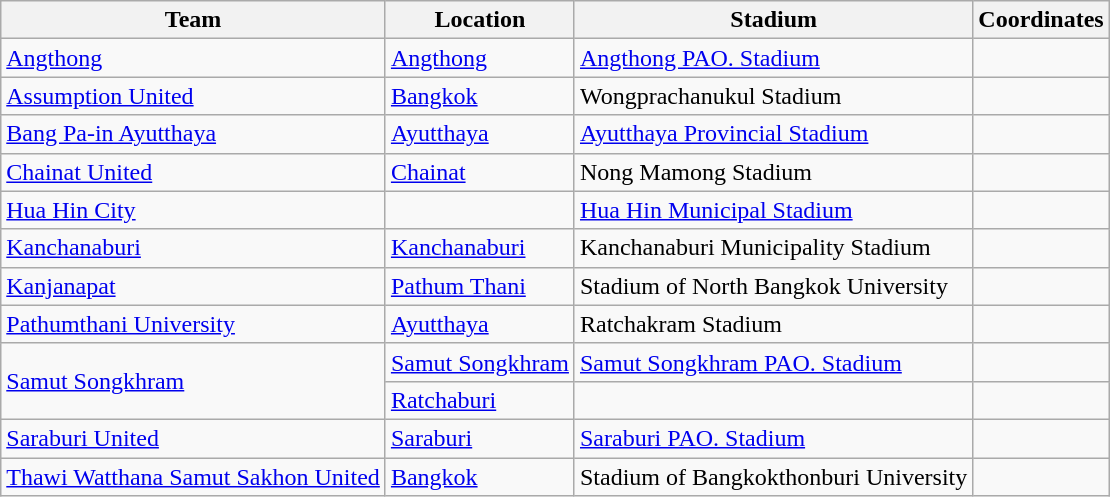<table class="wikitable sortable">
<tr>
<th>Team</th>
<th>Location</th>
<th>Stadium</th>
<th>Coordinates</th>
</tr>
<tr>
<td><a href='#'>Angthong</a></td>
<td><a href='#'>Angthong</a> </td>
<td><a href='#'>Angthong PAO. Stadium</a></td>
<td></td>
</tr>
<tr>
<td><a href='#'>Assumption United</a></td>
<td><a href='#'>Bangkok</a> </td>
<td>Wongprachanukul Stadium</td>
<td></td>
</tr>
<tr>
<td><a href='#'>Bang Pa-in Ayutthaya</a></td>
<td><a href='#'>Ayutthaya</a> </td>
<td><a href='#'>Ayutthaya Provincial Stadium</a></td>
<td></td>
</tr>
<tr>
<td><a href='#'>Chainat United</a></td>
<td><a href='#'>Chainat</a> </td>
<td>Nong Mamong Stadium</td>
<td></td>
</tr>
<tr>
<td><a href='#'>Hua Hin City</a></td>
<td></td>
<td><a href='#'>Hua Hin Municipal Stadium</a></td>
<td></td>
</tr>
<tr>
<td><a href='#'>Kanchanaburi</a></td>
<td><a href='#'>Kanchanaburi</a> </td>
<td>Kanchanaburi Municipality Stadium</td>
<td></td>
</tr>
<tr>
<td><a href='#'>Kanjanapat</a></td>
<td><a href='#'>Pathum Thani</a> </td>
<td>Stadium of North Bangkok University</td>
<td></td>
</tr>
<tr>
<td><a href='#'>Pathumthani University</a></td>
<td><a href='#'>Ayutthaya</a> </td>
<td>Ratchakram Stadium</td>
<td></td>
</tr>
<tr>
<td rowspan="2"><a href='#'>Samut Songkhram</a></td>
<td><a href='#'>Samut Songkhram</a> </td>
<td><a href='#'>Samut Songkhram PAO. Stadium</a></td>
<td></td>
</tr>
<tr>
<td><a href='#'>Ratchaburi</a> </td>
<td></td>
<td></td>
</tr>
<tr>
<td><a href='#'>Saraburi United</a></td>
<td><a href='#'>Saraburi</a> </td>
<td><a href='#'>Saraburi PAO. Stadium</a></td>
<td></td>
</tr>
<tr>
<td><a href='#'>Thawi Watthana Samut Sakhon United</a></td>
<td><a href='#'>Bangkok</a> </td>
<td>Stadium of Bangkokthonburi University</td>
<td></td>
</tr>
</table>
